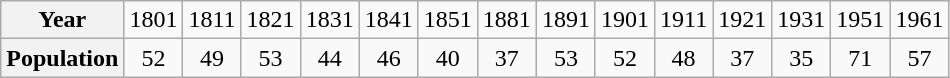<table class="wikitable" style="text-align:center" cellpadding="3">
<tr>
<th>Year</th>
<td>1801</td>
<td>1811</td>
<td>1821</td>
<td>1831</td>
<td>1841</td>
<td>1851</td>
<td>1881</td>
<td>1891</td>
<td>1901</td>
<td>1911</td>
<td>1921</td>
<td>1931</td>
<td>1951</td>
<td>1961</td>
</tr>
<tr>
<th>Population</th>
<td>52</td>
<td>49</td>
<td>53</td>
<td>44</td>
<td>46</td>
<td>40</td>
<td>37</td>
<td>53</td>
<td>52</td>
<td>48</td>
<td>37</td>
<td>35</td>
<td>71</td>
<td>57</td>
</tr>
</table>
